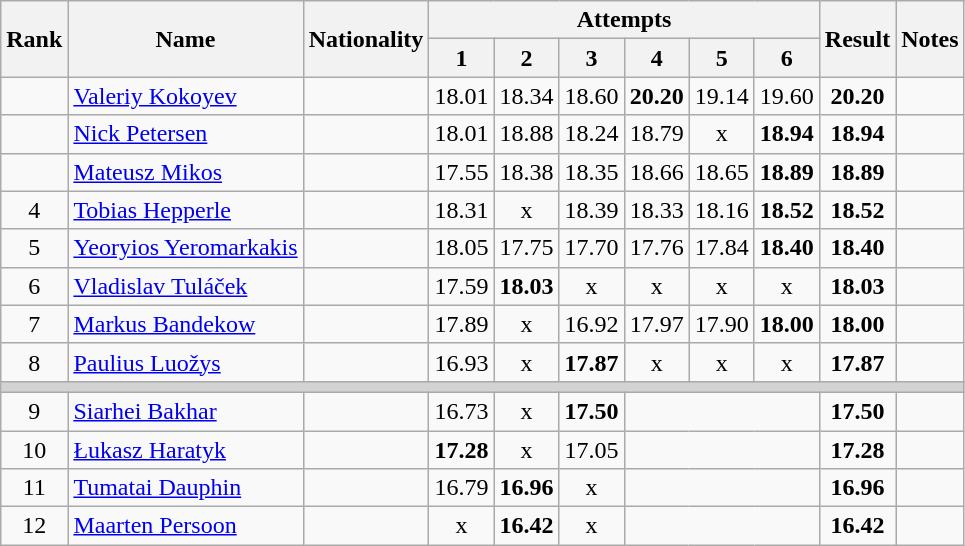<table class="wikitable sortable" style="text-align:center">
<tr>
<th rowspan=2>Rank</th>
<th rowspan=2>Name</th>
<th rowspan=2>Nationality</th>
<th colspan=6>Attempts</th>
<th rowspan=2>Result</th>
<th rowspan=2>Notes</th>
</tr>
<tr>
<th>1</th>
<th>2</th>
<th>3</th>
<th>4</th>
<th>5</th>
<th>6</th>
</tr>
<tr>
<td></td>
<td align=left><a href='#'>Valeriy Kokoyev</a></td>
<td align=left></td>
<td>18.01</td>
<td>18.34</td>
<td>18.60</td>
<td><strong>20.20</strong></td>
<td>19.14</td>
<td>19.60</td>
<td><strong>20.20</strong></td>
<td></td>
</tr>
<tr>
<td></td>
<td align=left><a href='#'>Nick Petersen</a></td>
<td align=left></td>
<td>18.01</td>
<td>18.88</td>
<td>18.24</td>
<td>18.79</td>
<td>x</td>
<td><strong>18.94</strong></td>
<td><strong>18.94</strong></td>
<td></td>
</tr>
<tr>
<td></td>
<td align=left><a href='#'>Mateusz Mikos</a></td>
<td align=left></td>
<td>17.55</td>
<td>18.38</td>
<td>18.35</td>
<td>18.66</td>
<td>18.65</td>
<td><strong>18.89</strong></td>
<td><strong>18.89</strong></td>
<td></td>
</tr>
<tr>
<td>4</td>
<td align=left><a href='#'>Tobias Hepperle</a></td>
<td align=left></td>
<td>18.31</td>
<td>x</td>
<td>18.39</td>
<td>18.33</td>
<td>18.16</td>
<td><strong>18.52</strong></td>
<td><strong>18.52</strong></td>
<td></td>
</tr>
<tr>
<td>5</td>
<td align=left><a href='#'>Yeoryios Yeromarkakis</a></td>
<td align=left></td>
<td>18.05</td>
<td>17.75</td>
<td>17.70</td>
<td>17.76</td>
<td>17.84</td>
<td><strong>18.40</strong></td>
<td><strong>18.40</strong></td>
<td></td>
</tr>
<tr>
<td>6</td>
<td align=left><a href='#'>Vladislav Tuláček</a></td>
<td align=left></td>
<td>17.59</td>
<td><strong>18.03</strong></td>
<td>x</td>
<td>x</td>
<td>x</td>
<td>x</td>
<td><strong>18.03</strong></td>
<td></td>
</tr>
<tr>
<td>7</td>
<td align=left><a href='#'>Markus Bandekow</a></td>
<td align=left></td>
<td>17.89</td>
<td>x</td>
<td>16.92</td>
<td>17.97</td>
<td>17.90</td>
<td><strong>18.00</strong></td>
<td><strong>18.00</strong></td>
<td></td>
</tr>
<tr>
<td>8</td>
<td align=left><a href='#'>Paulius Luožys</a></td>
<td align=left></td>
<td>16.93</td>
<td>x</td>
<td><strong>17.87</strong></td>
<td>x</td>
<td>x</td>
<td>x</td>
<td><strong>17.87</strong></td>
<td></td>
</tr>
<tr>
<td colspan=11 bgcolor=lightgray></td>
</tr>
<tr>
<td>9</td>
<td align=left><a href='#'>Siarhei Bakhar</a></td>
<td align=left></td>
<td>16.73</td>
<td>x</td>
<td><strong>17.50</strong></td>
<td colspan=3></td>
<td><strong>17.50</strong></td>
<td></td>
</tr>
<tr>
<td>10</td>
<td align=left><a href='#'>Łukasz Haratyk</a></td>
<td align=left></td>
<td><strong>17.28</strong></td>
<td>x</td>
<td>17.05</td>
<td colspan=3></td>
<td><strong>17.28</strong></td>
<td></td>
</tr>
<tr>
<td>11</td>
<td align=left><a href='#'>Tumatai Dauphin</a></td>
<td align=left></td>
<td>16.79</td>
<td><strong>16.96</strong></td>
<td>x</td>
<td colspan=3></td>
<td><strong>16.96</strong></td>
<td></td>
</tr>
<tr>
<td>12</td>
<td align=left><a href='#'>Maarten Persoon</a></td>
<td align=left></td>
<td>x</td>
<td><strong>16.42</strong></td>
<td>x</td>
<td colspan=3></td>
<td><strong>16.42</strong></td>
<td></td>
</tr>
</table>
